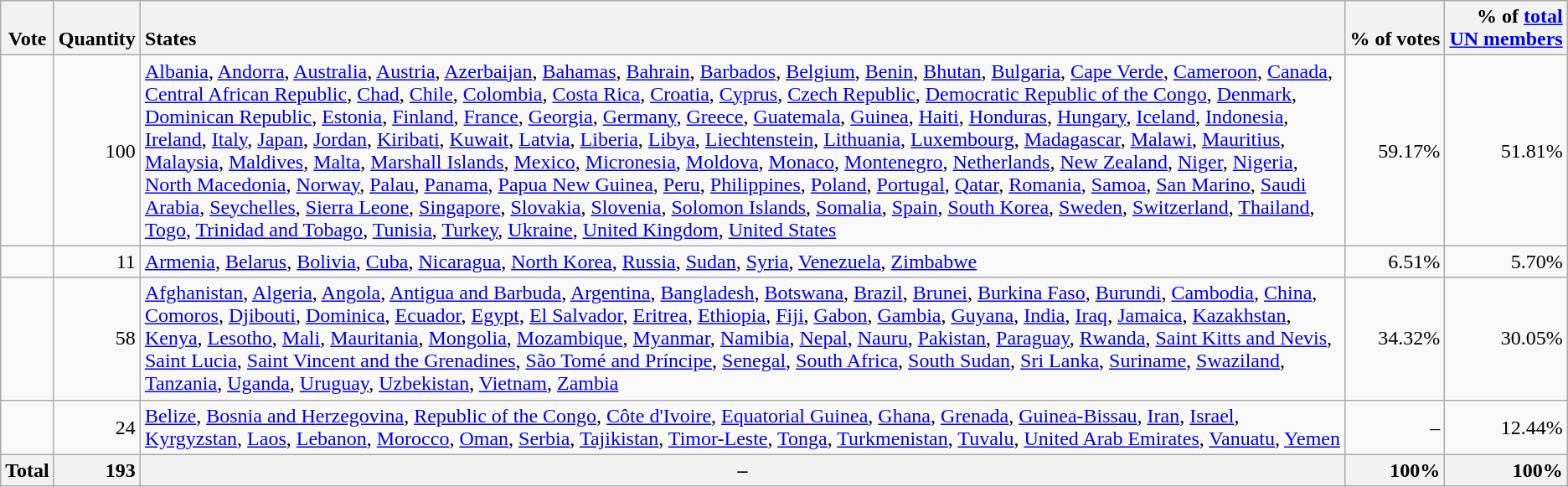<table class="wikitable sortable">
<tr>
<th style="vertical-align: bottom">Vote</th>
<th style="text-align: right; vertical-align: bottom;">Quantity</th>
<th style="text-align: left; vertical-align: bottom">States</th>
<th style="text-align: right; vertical-align: bottom; white-space: nowrap">% of votes</th>
<th style="text-align: right; vertical-align: bottom; white-space: nowrap">% of <a href='#'>total</a><br><a href='#'>UN members</a></th>
</tr>
<tr>
<td></td>
<td style="text-align: right">100</td>
<td><a href='#'>Albania</a>, <a href='#'>Andorra</a>, <a href='#'>Australia</a>, <a href='#'>Austria</a>, <a href='#'>Azerbaijan</a>, <a href='#'>Bahamas</a>, <a href='#'>Bahrain</a>, <a href='#'>Barbados</a>, <a href='#'>Belgium</a>, <a href='#'>Benin</a>, <a href='#'>Bhutan</a>, <a href='#'>Bulgaria</a>, <a href='#'>Cape Verde</a>, <a href='#'>Cameroon</a>, <a href='#'>Canada</a>, <a href='#'>Central African Republic</a>, <a href='#'>Chad</a>, <a href='#'>Chile</a>, <a href='#'>Colombia</a>, <a href='#'>Costa Rica</a>, <a href='#'>Croatia</a>, <a href='#'>Cyprus</a>, <a href='#'>Czech Republic</a>, <a href='#'>Democratic Republic of the Congo</a>, <a href='#'>Denmark</a>, <a href='#'>Dominican Republic</a>, <a href='#'>Estonia</a>, <a href='#'>Finland</a>, <a href='#'>France</a>, <a href='#'>Georgia</a>, <a href='#'>Germany</a>, <a href='#'>Greece</a>, <a href='#'>Guatemala</a>, <a href='#'>Guinea</a>, <a href='#'>Haiti</a>, <a href='#'>Honduras</a>, <a href='#'>Hungary</a>, <a href='#'>Iceland</a>, <a href='#'>Indonesia</a>, <a href='#'>Ireland</a>, <a href='#'>Italy</a>, <a href='#'>Japan</a>, <a href='#'>Jordan</a>, <a href='#'>Kiribati</a>, <a href='#'>Kuwait</a>, <a href='#'>Latvia</a>, <a href='#'>Liberia</a>, <a href='#'>Libya</a>, <a href='#'>Liechtenstein</a>, <a href='#'>Lithuania</a>, <a href='#'>Luxembourg</a>, <a href='#'>Madagascar</a>, <a href='#'>Malawi</a>, <a href='#'>Mauritius</a>, <a href='#'>Malaysia</a>, <a href='#'>Maldives</a>, <a href='#'>Malta</a>, <a href='#'>Marshall Islands</a>, <a href='#'>Mexico</a>, <a href='#'>Micronesia</a>, <a href='#'>Moldova</a>, <a href='#'>Monaco</a>, <a href='#'>Montenegro</a>, <a href='#'>Netherlands</a>, <a href='#'>New Zealand</a>, <a href='#'>Niger</a>, <a href='#'>Nigeria</a>, <a href='#'>North Macedonia</a>, <a href='#'>Norway</a>, <a href='#'>Palau</a>, <a href='#'>Panama</a>, <a href='#'>Papua New Guinea</a>, <a href='#'>Peru</a>, <a href='#'>Philippines</a>, <a href='#'>Poland</a>, <a href='#'>Portugal</a>, <a href='#'>Qatar</a>,  <a href='#'>Romania</a>, <a href='#'>Samoa</a>, <a href='#'>San Marino</a>, <a href='#'>Saudi Arabia</a>, <a href='#'>Seychelles</a>, <a href='#'>Sierra Leone</a>, <a href='#'>Singapore</a>, <a href='#'>Slovakia</a>, <a href='#'>Slovenia</a>, <a href='#'>Solomon Islands</a>, <a href='#'>Somalia</a>, <a href='#'>Spain</a>, <a href='#'>South Korea</a>, <a href='#'>Sweden</a>, <a href='#'>Switzerland</a>, <a href='#'>Thailand</a>, <a href='#'>Togo</a>, <a href='#'>Trinidad and Tobago</a>, <a href='#'>Tunisia</a>, <a href='#'>Turkey</a>, <a href='#'>Ukraine</a>, <a href='#'>United Kingdom</a>, <a href='#'>United States</a></td>
<td style="text-align: right">59.17%</td>
<td style="text-align: right">51.81%</td>
</tr>
<tr>
<td></td>
<td style="text-align: right">11</td>
<td><a href='#'>Armenia</a>, <a href='#'>Belarus</a>, <a href='#'>Bolivia</a>, <a href='#'>Cuba</a>, <a href='#'>Nicaragua</a>, <a href='#'>North Korea</a>, <a href='#'>Russia</a>, <a href='#'>Sudan</a>, <a href='#'>Syria</a>, <a href='#'>Venezuela</a>, <a href='#'>Zimbabwe</a></td>
<td style="text-align: right">6.51%</td>
<td style="text-align: right">5.70%</td>
</tr>
<tr>
<td></td>
<td style="text-align: right">58</td>
<td><a href='#'>Afghanistan</a>,  <a href='#'>Algeria</a>, <a href='#'>Angola</a>, <a href='#'>Antigua and Barbuda</a>, <a href='#'>Argentina</a>, <a href='#'>Bangladesh</a>, <a href='#'>Botswana</a>, <a href='#'>Brazil</a>, <a href='#'>Brunei</a>, <a href='#'>Burkina Faso</a>, <a href='#'>Burundi</a>, <a href='#'>Cambodia</a>, <a href='#'>China</a>, <a href='#'>Comoros</a>, <a href='#'>Djibouti</a>, <a href='#'>Dominica</a>, <a href='#'>Ecuador</a>, <a href='#'>Egypt</a>, <a href='#'>El Salvador</a>, <a href='#'>Eritrea</a>, <a href='#'>Ethiopia</a>, <a href='#'>Fiji</a>, <a href='#'>Gabon</a>, <a href='#'>Gambia</a>, <a href='#'>Guyana</a>, <a href='#'>India</a>, <a href='#'>Iraq</a>, <a href='#'>Jamaica</a>, <a href='#'>Kazakhstan</a>, <a href='#'>Kenya</a>, <a href='#'>Lesotho</a>, <a href='#'>Mali</a>, <a href='#'>Mauritania</a>, <a href='#'>Mongolia</a>, <a href='#'>Mozambique</a>, <a href='#'>Myanmar</a>, <a href='#'>Namibia</a>, <a href='#'>Nepal</a>, <a href='#'>Nauru</a>, <a href='#'>Pakistan</a>, <a href='#'>Paraguay</a>, <a href='#'>Rwanda</a>, <a href='#'>Saint Kitts and Nevis</a>, <a href='#'>Saint Lucia</a>, <a href='#'>Saint Vincent and the Grenadines</a>, <a href='#'>São Tomé and Príncipe</a>, <a href='#'>Senegal</a>, <a href='#'>South Africa</a>, <a href='#'>South Sudan</a>, <a href='#'>Sri Lanka</a>, <a href='#'>Suriname</a>, <a href='#'>Swaziland</a>, <a href='#'>Tanzania</a>, <a href='#'>Uganda</a>, <a href='#'>Uruguay</a>, <a href='#'>Uzbekistan</a>, <a href='#'>Vietnam</a>, <a href='#'>Zambia</a></td>
<td style="text-align: right">34.32%</td>
<td style="text-align: right">30.05%</td>
</tr>
<tr>
<td></td>
<td style="text-align: right">24</td>
<td><a href='#'>Belize</a>, <a href='#'>Bosnia and Herzegovina</a>, <a href='#'>Republic of the Congo</a>, <a href='#'>Côte d'Ivoire</a>, <a href='#'>Equatorial Guinea</a>, <a href='#'>Ghana</a>, <a href='#'>Grenada</a>, <a href='#'>Guinea-Bissau</a>, <a href='#'>Iran</a>, <a href='#'>Israel</a>, <a href='#'>Kyrgyzstan</a>, <a href='#'>Laos</a>, <a href='#'>Lebanon</a>, <a href='#'>Morocco</a>, <a href='#'>Oman</a>, <a href='#'>Serbia</a>, <a href='#'>Tajikistan</a>, <a href='#'>Timor-Leste</a>, <a href='#'>Tonga</a>, <a href='#'>Turkmenistan</a>, <a href='#'>Tuvalu</a>, <a href='#'>United Arab Emirates</a>, <a href='#'>Vanuatu</a>, <a href='#'>Yemen</a></td>
<td style="text-align: right">–</td>
<td style="text-align: right">12.44%</td>
</tr>
<tr>
<th style="text-align: left">Total</th>
<th style="text-align: right">193</th>
<th>–</th>
<th style="text-align: right">100%</th>
<th style="text-align: right">100%</th>
</tr>
</table>
